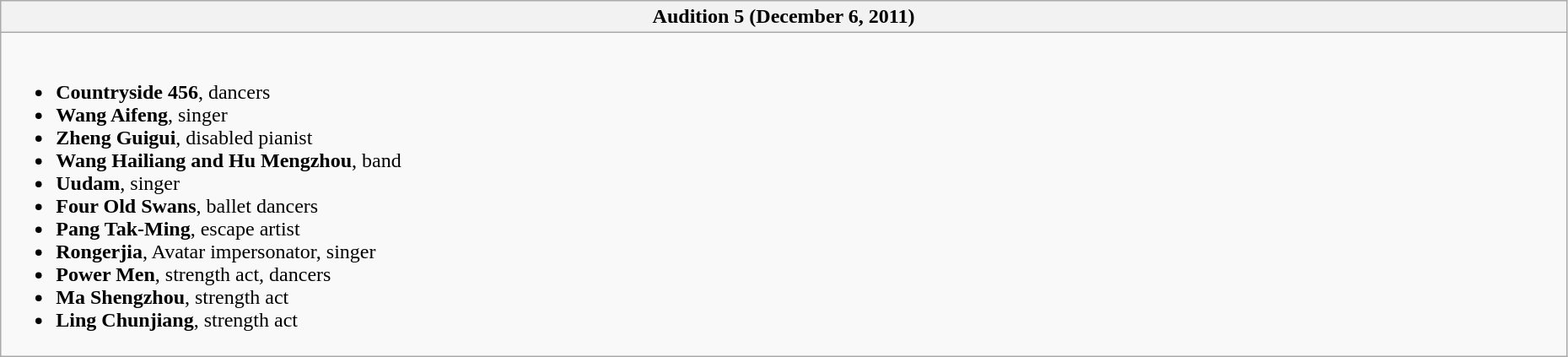<table class="wikitable collapsible collapsed" style="width: 98%">
<tr>
<th style="text-align: center">Audition 5 (December 6, 2011)</th>
</tr>
<tr>
<td><br><ul><li><strong>Countryside 456</strong>, dancers </li><li><strong>Wang Aifeng</strong>, singer </li><li><strong>Zheng Guigui</strong>, disabled pianist </li><li><strong>Wang Hailiang and Hu Mengzhou</strong>,  band </li><li><strong>Uudam</strong>, singer </li><li><strong>Four Old Swans</strong>, ballet dancers </li><li><strong>Pang Tak-Ming</strong>, escape artist </li><li><strong>Rongerjia</strong>, Avatar impersonator, singer </li><li><strong>Power Men</strong>, strength act, dancers </li><li><strong>Ma Shengzhou</strong>, strength act </li><li><strong>Ling Chunjiang</strong>, strength act </li></ul></td>
</tr>
</table>
